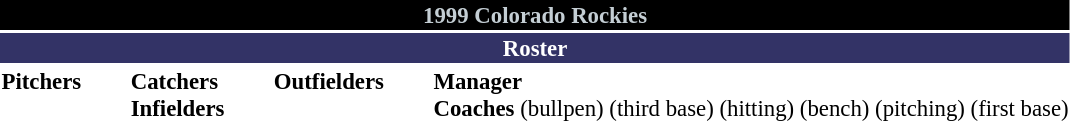<table class="toccolours" style="font-size: 95%;">
<tr>
<th colspan="10" style="background:#000000; color:#C4CED4; text-align:center;">1999 Colorado Rockies</th>
</tr>
<tr>
<td colspan="10" style="background:#333366; color:#FFFFFF; text-align:center;"><strong>Roster</strong></td>
</tr>
<tr>
<td valign="top"><strong>Pitchers</strong><br>




	
	
	
	




	

	

</td>
<td style="width:25px;"></td>
<td valign="top"><strong>Catchers</strong><br>



<strong>Infielders</strong>







</td>
<td style="width:25px;"></td>
<td valign="top"><strong>Outfielders</strong><br>












</td>
<td style="width:25px;"></td>
<td valign="top"><strong>Manager</strong><br>
<strong>Coaches</strong>
 (bullpen)
 (third base)
 (hitting)
 (bench)
 (pitching)
 (first base)</td>
</tr>
</table>
